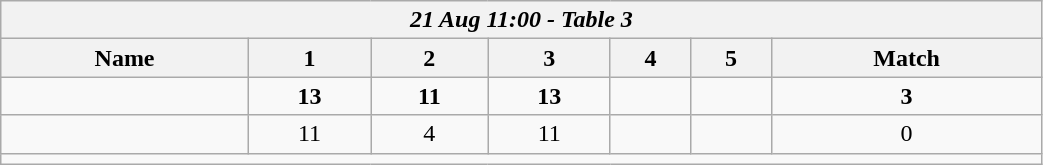<table class=wikitable style="text-align:center; width: 55%">
<tr>
<th colspan=17><em>21 Aug 11:00 - Table 3</em></th>
</tr>
<tr>
<th>Name</th>
<th>1</th>
<th>2</th>
<th>3</th>
<th>4</th>
<th>5</th>
<th>Match</th>
</tr>
<tr>
<td style="text-align:left;"><strong></strong></td>
<td><strong>13</strong></td>
<td><strong>11</strong></td>
<td><strong>13</strong></td>
<td></td>
<td></td>
<td><strong>3</strong></td>
</tr>
<tr>
<td style="text-align:left;"></td>
<td>11</td>
<td>4</td>
<td>11</td>
<td></td>
<td></td>
<td>0</td>
</tr>
<tr>
<td colspan=17></td>
</tr>
</table>
